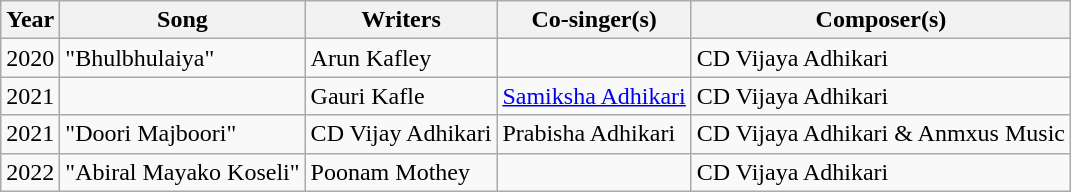<table class="wikitable">
<tr>
<th>Year</th>
<th>Song</th>
<th>Writers</th>
<th>Co-singer(s)</th>
<th>Composer(s)</th>
</tr>
<tr>
<td>2020</td>
<td>"Bhulbhulaiya"</td>
<td>Arun Kafley</td>
<td></td>
<td>CD Vijaya Adhikari</td>
</tr>
<tr>
<td>2021</td>
<td></td>
<td>Gauri Kafle</td>
<td><a href='#'>Samiksha Adhikari</a></td>
<td>CD Vijaya Adhikari</td>
</tr>
<tr>
<td>2021</td>
<td>"Doori Majboori"</td>
<td>CD Vijay Adhikari</td>
<td>Prabisha Adhikari</td>
<td>CD Vijaya Adhikari & Anmxus Music</td>
</tr>
<tr>
<td>2022</td>
<td>"Abiral Mayako Koseli"</td>
<td>Poonam Mothey</td>
<td></td>
<td>CD Vijaya Adhikari</td>
</tr>
</table>
